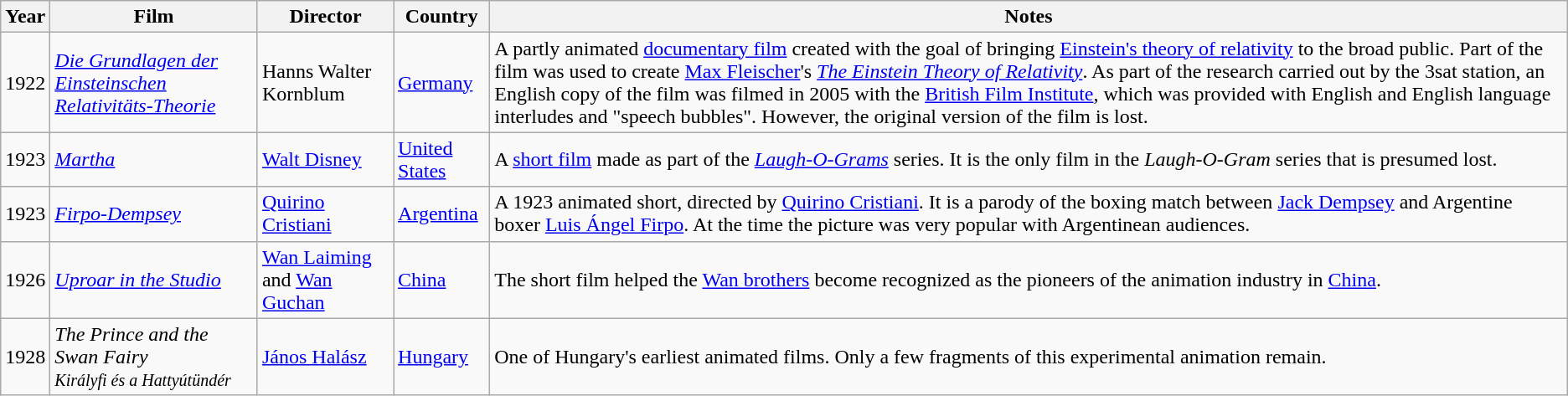<table class="wikitable">
<tr>
<th>Year</th>
<th>Film</th>
<th>Director</th>
<th>Country</th>
<th>Notes</th>
</tr>
<tr>
<td>1922</td>
<td><em><a href='#'>Die Grundlagen der Einsteinschen Relativitäts-Theorie</a></em></td>
<td>Hanns Walter Kornblum</td>
<td><a href='#'>Germany</a></td>
<td>A partly animated <a href='#'>documentary film</a> created with the goal of bringing <a href='#'>Einstein's theory of relativity</a> to the broad public. Part of the film was used to create <a href='#'>Max Fleischer</a>'s <em><a href='#'>The Einstein Theory of Relativity</a></em>. As part of the research carried out by the 3sat station, an English copy of the film was filmed in 2005 with the <a href='#'>British Film Institute</a>, which was provided with English and English language interludes and "speech bubbles". However, the original version of the film is lost.</td>
</tr>
<tr>
<td>1923</td>
<td><em><a href='#'>Martha</a></em></td>
<td><a href='#'>Walt Disney</a></td>
<td><a href='#'>United States</a></td>
<td>A <a href='#'>short film</a> made as part of the <em><a href='#'>Laugh-O-Grams</a></em> series. It is the only film in the <em>Laugh-O-Gram</em> series that is presumed lost.</td>
</tr>
<tr>
<td>1923</td>
<td><em><a href='#'>Firpo-Dempsey</a></em></td>
<td><a href='#'>Quirino Cristiani</a></td>
<td><a href='#'>Argentina</a></td>
<td>A 1923 animated short, directed by <a href='#'>Quirino Cristiani</a>. It is a parody of the boxing match between <a href='#'>Jack Dempsey</a> and Argentine boxer <a href='#'>Luis Ángel Firpo</a>. At the time the picture was very popular with Argentinean audiences.</td>
</tr>
<tr>
<td>1926</td>
<td><em><a href='#'>Uproar in the Studio</a></em></td>
<td><a href='#'>Wan Laiming</a> and <a href='#'>Wan Guchan</a></td>
<td><a href='#'>China</a></td>
<td>The short film helped the <a href='#'>Wan brothers</a> become recognized as the pioneers of the animation industry in <a href='#'>China</a>.</td>
</tr>
<tr>
<td>1928</td>
<td><em>The Prince and the Swan Fairy</em><br><small><em>Királyfi és a Hattyútündér</em></small></td>
<td><a href='#'>János Halász</a></td>
<td><a href='#'>Hungary</a></td>
<td>One of Hungary's earliest animated films. Only a few fragments of this experimental animation remain.</td>
</tr>
</table>
